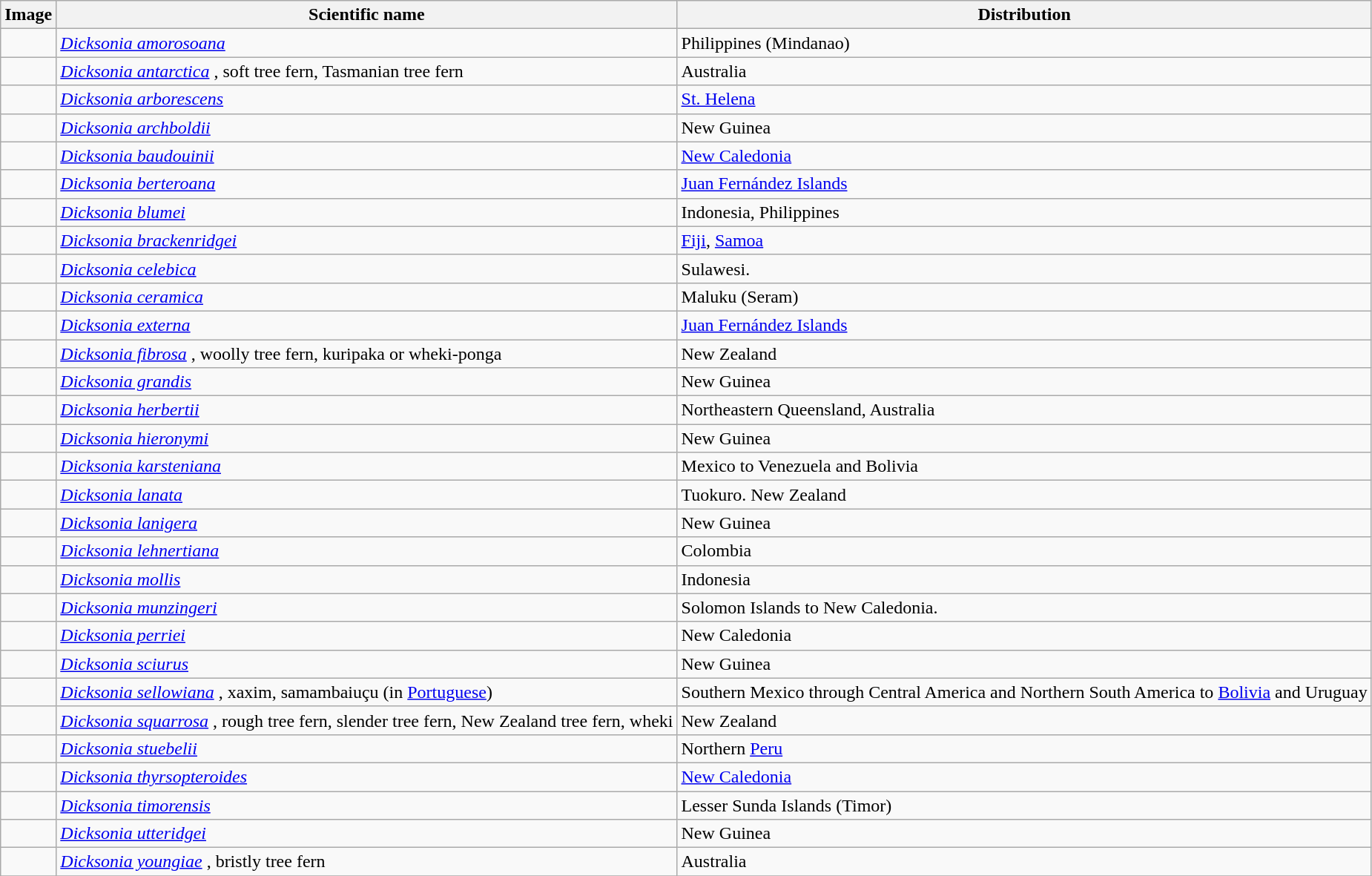<table class="wikitable">
<tr>
<th>Image</th>
<th>Scientific name</th>
<th>Distribution</th>
</tr>
<tr>
<td></td>
<td><em><a href='#'>Dicksonia amorosoana</a></em> </td>
<td>Philippines (Mindanao)</td>
</tr>
<tr>
<td></td>
<td><em><a href='#'>Dicksonia antarctica</a></em> , soft tree fern, Tasmanian tree fern</td>
<td>Australia</td>
</tr>
<tr>
<td></td>
<td><em><a href='#'>Dicksonia arborescens</a></em> </td>
<td><a href='#'>St. Helena</a></td>
</tr>
<tr>
<td></td>
<td><em><a href='#'>Dicksonia archboldii</a></em> </td>
<td>New Guinea</td>
</tr>
<tr>
<td></td>
<td><em><a href='#'>Dicksonia baudouinii</a></em> </td>
<td><a href='#'>New Caledonia</a></td>
</tr>
<tr>
<td></td>
<td><em><a href='#'>Dicksonia berteroana</a></em> </td>
<td><a href='#'>Juan Fernández Islands</a></td>
</tr>
<tr>
<td></td>
<td><em><a href='#'>Dicksonia blumei</a></em> </td>
<td>Indonesia, Philippines</td>
</tr>
<tr>
<td></td>
<td><em><a href='#'>Dicksonia brackenridgei</a></em> </td>
<td><a href='#'>Fiji</a>, <a href='#'>Samoa</a></td>
</tr>
<tr>
<td></td>
<td><em><a href='#'>Dicksonia celebica</a></em> </td>
<td>Sulawesi.</td>
</tr>
<tr>
<td></td>
<td><em><a href='#'>Dicksonia ceramica</a></em> </td>
<td>Maluku (Seram)</td>
</tr>
<tr>
<td></td>
<td><em><a href='#'>Dicksonia externa</a></em> </td>
<td><a href='#'>Juan Fernández Islands</a></td>
</tr>
<tr>
<td></td>
<td><em><a href='#'>Dicksonia fibrosa</a></em> , woolly tree fern, kuripaka or wheki-ponga</td>
<td>New Zealand</td>
</tr>
<tr>
<td></td>
<td><em><a href='#'>Dicksonia grandis</a></em> </td>
<td>New Guinea</td>
</tr>
<tr>
<td></td>
<td><em><a href='#'>Dicksonia herbertii</a></em> </td>
<td>Northeastern Queensland, Australia</td>
</tr>
<tr>
<td></td>
<td><em><a href='#'>Dicksonia hieronymi</a></em> </td>
<td>New Guinea</td>
</tr>
<tr>
<td></td>
<td><em><a href='#'>Dicksonia karsteniana</a></em> </td>
<td>Mexico to Venezuela and Bolivia</td>
</tr>
<tr>
<td></td>
<td><em><a href='#'>Dicksonia lanata</a></em> </td>
<td>Tuokuro. New Zealand</td>
</tr>
<tr>
<td></td>
<td><em><a href='#'>Dicksonia lanigera</a></em> </td>
<td>New Guinea</td>
</tr>
<tr>
<td></td>
<td><em><a href='#'>Dicksonia lehnertiana</a></em> </td>
<td>Colombia</td>
</tr>
<tr>
<td></td>
<td><em><a href='#'>Dicksonia mollis</a></em> </td>
<td>Indonesia</td>
</tr>
<tr>
<td></td>
<td><em><a href='#'>Dicksonia munzingeri</a></em> </td>
<td>Solomon Islands to New Caledonia.</td>
</tr>
<tr>
<td></td>
<td><em><a href='#'>Dicksonia perriei</a></em> </td>
<td>New Caledonia</td>
</tr>
<tr>
<td></td>
<td><em><a href='#'>Dicksonia sciurus</a></em> </td>
<td>New Guinea</td>
</tr>
<tr>
<td></td>
<td><em><a href='#'>Dicksonia sellowiana</a></em> , xaxim, samambaiuçu (in <a href='#'>Portuguese</a>)</td>
<td>Southern Mexico through Central America and Northern South America to <a href='#'>Bolivia</a> and Uruguay</td>
</tr>
<tr>
<td></td>
<td><em><a href='#'>Dicksonia squarrosa</a></em> , rough tree fern, slender tree fern, New Zealand tree fern, wheki</td>
<td>New Zealand</td>
</tr>
<tr>
<td></td>
<td><em><a href='#'>Dicksonia stuebelii</a></em> </td>
<td>Northern <a href='#'>Peru</a></td>
</tr>
<tr>
<td></td>
<td><em><a href='#'>Dicksonia thyrsopteroides</a></em> </td>
<td><a href='#'>New Caledonia</a></td>
</tr>
<tr>
<td></td>
<td><em><a href='#'>Dicksonia timorensis</a></em> </td>
<td>Lesser Sunda Islands (Timor)</td>
</tr>
<tr>
<td></td>
<td><em><a href='#'>Dicksonia utteridgei</a></em> </td>
<td>New Guinea</td>
</tr>
<tr>
<td></td>
<td><em><a href='#'>Dicksonia youngiae</a></em> , bristly tree fern</td>
<td>Australia</td>
</tr>
<tr>
</tr>
</table>
